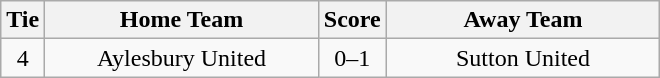<table class="wikitable" style="text-align:center;">
<tr>
<th width=20>Tie</th>
<th width=175>Home Team</th>
<th width=20>Score</th>
<th width=175>Away Team</th>
</tr>
<tr>
<td>4</td>
<td>Aylesbury United</td>
<td>0–1</td>
<td>Sutton United</td>
</tr>
</table>
